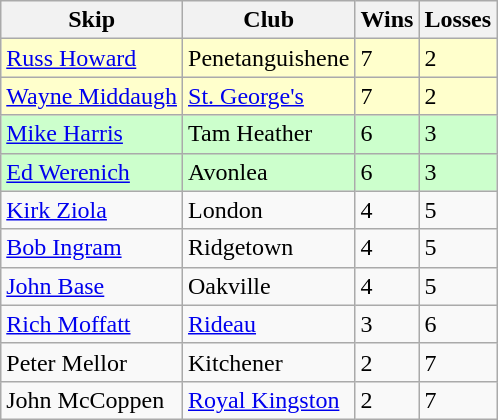<table class="wikitable">
<tr>
<th>Skip</th>
<th>Club</th>
<th>Wins</th>
<th>Losses</th>
</tr>
<tr bgcolor=#ffffcc>
<td><a href='#'>Russ Howard</a></td>
<td>Penetanguishene</td>
<td>7</td>
<td>2</td>
</tr>
<tr bgcolor=#ffffcc>
<td><a href='#'>Wayne Middaugh</a></td>
<td><a href='#'>St. George's</a></td>
<td>7</td>
<td>2</td>
</tr>
<tr bgcolor=#ccffcc>
<td><a href='#'>Mike Harris</a></td>
<td>Tam Heather</td>
<td>6</td>
<td>3</td>
</tr>
<tr bgcolor=#ccffcc>
<td><a href='#'>Ed Werenich</a></td>
<td>Avonlea</td>
<td>6</td>
<td>3</td>
</tr>
<tr>
<td><a href='#'>Kirk Ziola</a></td>
<td>London</td>
<td>4</td>
<td>5</td>
</tr>
<tr>
<td><a href='#'>Bob Ingram</a></td>
<td>Ridgetown</td>
<td>4</td>
<td>5</td>
</tr>
<tr>
<td><a href='#'>John Base</a></td>
<td>Oakville</td>
<td>4</td>
<td>5</td>
</tr>
<tr>
<td><a href='#'>Rich Moffatt</a></td>
<td><a href='#'>Rideau</a></td>
<td>3</td>
<td>6</td>
</tr>
<tr>
<td>Peter Mellor</td>
<td>Kitchener</td>
<td>2</td>
<td>7</td>
</tr>
<tr>
<td>John McCoppen</td>
<td><a href='#'>Royal Kingston</a></td>
<td>2</td>
<td>7</td>
</tr>
</table>
